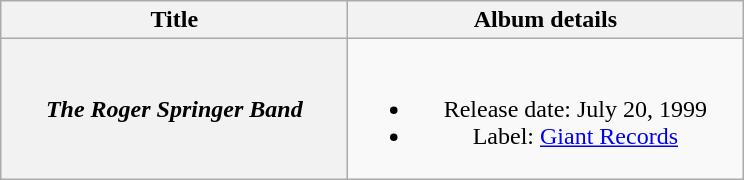<table class="wikitable plainrowheaders" style="text-align:center;">
<tr>
<th style="width:14em;">Title</th>
<th style="width:16em;">Album details</th>
</tr>
<tr>
<th scope="row"><em>The Roger Springer Band</em></th>
<td><br><ul><li>Release date: July 20, 1999</li><li>Label: <a href='#'>Giant Records</a></li></ul></td>
</tr>
</table>
